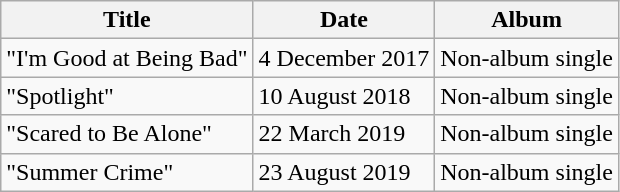<table class="wikitable">
<tr>
<th>Title</th>
<th>Date</th>
<th>Album</th>
</tr>
<tr>
<td>"I'm Good at Being Bad"</td>
<td>4 December 2017</td>
<td>Non-album single</td>
</tr>
<tr>
<td>"Spotlight"</td>
<td>10 August 2018</td>
<td>Non-album single</td>
</tr>
<tr>
<td>"Scared to Be Alone"</td>
<td>22 March 2019</td>
<td>Non-album single</td>
</tr>
<tr>
<td>"Summer Crime"</td>
<td>23 August 2019</td>
<td>Non-album single</td>
</tr>
</table>
